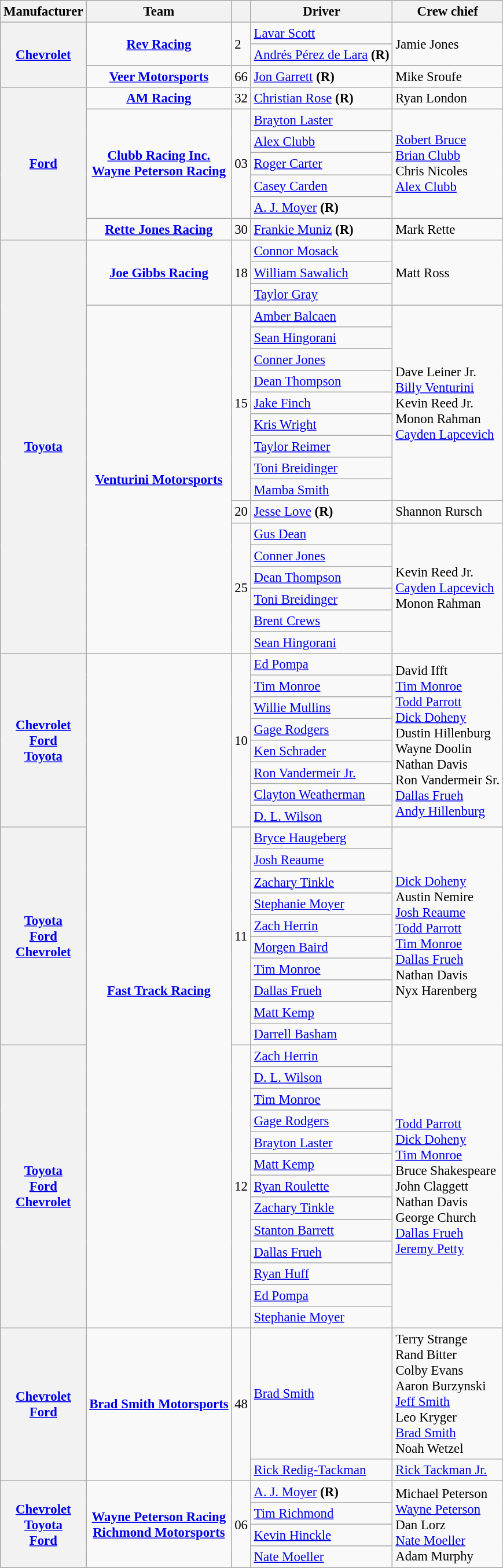<table class="wikitable" style="font-size: 95%;">
<tr>
<th>Manufacturer</th>
<th>Team</th>
<th></th>
<th>Driver</th>
<th>Crew chief</th>
</tr>
<tr>
<th rowspan=3><a href='#'>Chevrolet</a></th>
<td rowspan=2 style="text-align:center;"><strong><a href='#'>Rev Racing</a></strong></td>
<td rowspan=2>2</td>
<td><a href='#'>Lavar Scott</a> <small></small></td>
<td rowspan=2>Jamie Jones</td>
</tr>
<tr>
<td><a href='#'>Andrés Pérez de Lara</a> <strong>(R)</strong> <small></small></td>
</tr>
<tr>
<td style="text-align:center;"><strong><a href='#'>Veer Motorsports</a></strong></td>
<td>66</td>
<td><a href='#'>Jon Garrett</a> <strong>(R)</strong></td>
<td>Mike Sroufe</td>
</tr>
<tr>
<th rowspan=7><a href='#'>Ford</a></th>
<td style="text-align:center;"><strong><a href='#'>AM Racing</a></strong></td>
<td>32</td>
<td><a href='#'>Christian Rose</a> <strong>(R)</strong></td>
<td>Ryan London</td>
</tr>
<tr>
<td rowspan=5 style="text-align:center;"><strong><a href='#'>Clubb Racing Inc.</a></strong> <small></small> <br> <strong><a href='#'>Wayne Peterson Racing</a></strong> <small></small></td>
<td rowspan=5>03</td>
<td><a href='#'>Brayton Laster</a> <small></small></td>
<td rowspan=5><a href='#'>Robert Bruce</a> <small></small> <br> <a href='#'>Brian Clubb</a> <small></small> <br> Chris Nicoles <small></small> <br> <a href='#'>Alex Clubb</a> <small></small></td>
</tr>
<tr>
<td><a href='#'>Alex Clubb</a> <small></small></td>
</tr>
<tr>
<td><a href='#'>Roger Carter</a> <small></small></td>
</tr>
<tr>
<td><a href='#'>Casey Carden</a> <small></small></td>
</tr>
<tr>
<td><a href='#'>A. J. Moyer</a> <strong>(R)</strong> <small></small></td>
</tr>
<tr>
<td style="text-align:center;"><strong><a href='#'>Rette Jones Racing</a></strong></td>
<td>30</td>
<td><a href='#'>Frankie Muniz</a> <strong>(R)</strong></td>
<td>Mark Rette</td>
</tr>
<tr>
<th rowspan=19><a href='#'>Toyota</a></th>
<td rowspan=3 style="text-align:center;"><strong><a href='#'>Joe Gibbs Racing</a></strong></td>
<td rowspan=3>18</td>
<td><a href='#'>Connor Mosack</a> <small></small></td>
<td rowspan=3>Matt Ross</td>
</tr>
<tr>
<td><a href='#'>William Sawalich</a> <small></small></td>
</tr>
<tr>
<td><a href='#'>Taylor Gray</a> <small></small></td>
</tr>
<tr>
<td rowspan=16 style="text-align:center;"><strong><a href='#'>Venturini Motorsports</a></strong></td>
<td rowspan=9>15</td>
<td><a href='#'>Amber Balcaen</a> <small></small></td>
<td rowspan=9>Dave Leiner Jr. <small></small> <br> <a href='#'>Billy Venturini</a> <small></small> <br> Kevin Reed Jr. <small></small> <br> Monon Rahman <small></small> <br> <a href='#'>Cayden Lapcevich</a> <small></small></td>
</tr>
<tr>
<td><a href='#'>Sean Hingorani</a> <small></small></td>
</tr>
<tr>
<td><a href='#'>Conner Jones</a> <small></small></td>
</tr>
<tr>
<td><a href='#'>Dean Thompson</a> <small></small></td>
</tr>
<tr>
<td><a href='#'>Jake Finch</a> <small></small></td>
</tr>
<tr>
<td><a href='#'>Kris Wright</a> <small></small></td>
</tr>
<tr>
<td><a href='#'>Taylor Reimer</a> <small></small></td>
</tr>
<tr>
<td><a href='#'>Toni Breidinger</a> <small></small></td>
</tr>
<tr>
<td><a href='#'>Mamba Smith</a> <small></small></td>
</tr>
<tr>
<td>20</td>
<td><a href='#'>Jesse Love</a> <strong>(R)</strong></td>
<td>Shannon Rursch</td>
</tr>
<tr>
<td rowspan=6>25</td>
<td><a href='#'>Gus Dean</a> <small></small></td>
<td rowspan=6>Kevin Reed Jr. <small></small> <br> <a href='#'>Cayden Lapcevich</a> <small></small> <br> Monon Rahman <small></small></td>
</tr>
<tr>
<td><a href='#'>Conner Jones</a> <small></small></td>
</tr>
<tr>
<td><a href='#'>Dean Thompson</a> <small></small></td>
</tr>
<tr>
<td><a href='#'>Toni Breidinger</a> <small></small></td>
</tr>
<tr>
<td><a href='#'>Brent Crews</a> <small></small></td>
</tr>
<tr>
<td><a href='#'>Sean Hingorani</a> <small></small></td>
</tr>
<tr>
<th rowspan=8><a href='#'>Chevrolet</a> <small></small> <br> <a href='#'>Ford</a> <small></small> <br> <a href='#'>Toyota</a> <small></small></th>
<td rowspan=31 style="text-align:center;"><strong><a href='#'>Fast Track Racing</a></strong></td>
<td rowspan=8>10</td>
<td><a href='#'>Ed Pompa</a> <small></small></td>
<td rowspan=8>David Ifft <small></small> <br> <a href='#'>Tim Monroe</a> <small></small> <br> <a href='#'>Todd Parrott</a> <small></small> <br> <a href='#'>Dick Doheny</a> <small></small> <br> Dustin Hillenburg <small></small> <br> Wayne Doolin <small></small> <br> Nathan Davis <small></small> <br> Ron Vandermeir Sr. <small></small> <br> <a href='#'>Dallas Frueh</a> <small></small> <br> <a href='#'>Andy Hillenburg</a> <small></small></td>
</tr>
<tr>
<td><a href='#'>Tim Monroe</a> <small></small></td>
</tr>
<tr>
<td><a href='#'>Willie Mullins</a> <small></small></td>
</tr>
<tr>
<td><a href='#'>Gage Rodgers</a> <small></small></td>
</tr>
<tr>
<td><a href='#'>Ken Schrader</a> <small></small></td>
</tr>
<tr>
<td><a href='#'>Ron Vandermeir Jr.</a> <small></small></td>
</tr>
<tr>
<td><a href='#'>Clayton Weatherman</a> <small></small></td>
</tr>
<tr>
<td><a href='#'>D. L. Wilson</a> <small></small></td>
</tr>
<tr>
<th rowspan=10><a href='#'>Toyota</a> <small></small> <br> <a href='#'>Ford</a> <small></small> <br> <a href='#'>Chevrolet</a> <small></small></th>
<td rowspan=10>11</td>
<td><a href='#'>Bryce Haugeberg</a> <small></small></td>
<td rowspan=10><a href='#'>Dick Doheny</a> <small></small> <br> Austin Nemire <small></small> <br> <a href='#'>Josh Reaume</a> <small></small> <br> <a href='#'>Todd Parrott</a> <small></small> <br> <a href='#'>Tim Monroe</a> <small></small> <br> <a href='#'>Dallas Frueh</a> <small></small> <br> Nathan Davis <small></small> <br> Nyx Harenberg <small></small></td>
</tr>
<tr>
<td><a href='#'>Josh Reaume</a> <small></small></td>
</tr>
<tr>
<td><a href='#'>Zachary Tinkle</a> <small></small></td>
</tr>
<tr>
<td><a href='#'>Stephanie Moyer</a> <small></small></td>
</tr>
<tr>
<td><a href='#'>Zach Herrin</a> <small></small></td>
</tr>
<tr>
<td><a href='#'>Morgen Baird</a> <small></small></td>
</tr>
<tr>
<td><a href='#'>Tim Monroe</a> <small></small></td>
</tr>
<tr>
<td><a href='#'>Dallas Frueh</a> <small></small></td>
</tr>
<tr>
<td><a href='#'>Matt Kemp</a> <small></small></td>
</tr>
<tr>
<td><a href='#'>Darrell Basham</a> <small></small></td>
</tr>
<tr>
<th rowspan=13><a href='#'>Toyota</a> <small></small> <br> <a href='#'>Ford</a> <small></small> <br> <a href='#'>Chevrolet</a> <small></small></th>
<td rowspan=13>12</td>
<td><a href='#'>Zach Herrin</a> <small></small></td>
<td rowspan=13><a href='#'>Todd Parrott</a> <small></small> <br> <a href='#'>Dick Doheny</a> <small></small> <br> <a href='#'>Tim Monroe</a> <small></small> <br> Bruce Shakespeare <small></small> <br> John Claggett <small></small> <br> Nathan Davis <small></small> <br> George Church <small></small> <br> <a href='#'>Dallas Frueh</a> <small></small> <br> <a href='#'>Jeremy Petty</a> <small></small></td>
</tr>
<tr>
<td><a href='#'>D. L. Wilson</a> <small></small></td>
</tr>
<tr>
<td><a href='#'>Tim Monroe</a> <small></small></td>
</tr>
<tr>
<td><a href='#'>Gage Rodgers</a> <small></small></td>
</tr>
<tr>
<td><a href='#'>Brayton Laster</a> <small></small></td>
</tr>
<tr>
<td><a href='#'>Matt Kemp</a> <small></small></td>
</tr>
<tr>
<td><a href='#'>Ryan Roulette</a> <small></small></td>
</tr>
<tr>
<td><a href='#'>Zachary Tinkle</a> <small></small></td>
</tr>
<tr>
<td><a href='#'>Stanton Barrett</a> <small></small></td>
</tr>
<tr>
<td><a href='#'>Dallas Frueh</a> <small></small></td>
</tr>
<tr>
<td><a href='#'>Ryan Huff</a> <small></small></td>
</tr>
<tr>
<td><a href='#'>Ed Pompa</a> <small></small></td>
</tr>
<tr>
<td><a href='#'>Stephanie Moyer</a> <small></small></td>
</tr>
<tr>
<th rowspan=2><a href='#'>Chevrolet</a> <small></small> <br> <a href='#'>Ford</a> <small></small></th>
<td rowspan=2 style="text-align:center;"><strong><a href='#'>Brad Smith Motorsports</a></strong></td>
<td rowspan=2>48</td>
<td><a href='#'>Brad Smith</a> <small></small></td>
<td>Terry Strange <small></small> <br> Rand Bitter <small></small> <br> Colby Evans <small></small> <br> Aaron Burzynski <small></small> <br> <a href='#'>Jeff Smith</a> <small></small> <br> Leo Kryger <small></small> <br> <a href='#'>Brad Smith</a> <small></small> <br> Noah Wetzel <small></small></td>
</tr>
<tr>
<td><a href='#'>Rick Redig-Tackman</a> <small></small></td>
<td><a href='#'>Rick Tackman Jr.</a></td>
</tr>
<tr>
<th rowspan=4><a href='#'>Chevrolet</a> <small></small> <br> <a href='#'>Toyota</a> <small></small> <br> <a href='#'>Ford</a> <small></small></th>
<td rowspan=4 style="text-align:center;"><strong><a href='#'>Wayne Peterson Racing</a></strong> <small></small> <br> <strong><a href='#'>Richmond Motorsports</a></strong> <small></small></td>
<td rowspan=4>06</td>
<td><a href='#'>A. J. Moyer</a> <strong>(R)</strong> <small></small></td>
<td rowspan=4>Michael Peterson <small></small> <br> <a href='#'>Wayne Peterson</a> <small></small> <br> Dan Lorz <small></small> <br> <a href='#'>Nate Moeller</a> <small></small> <br> Adam Murphy <small></small></td>
</tr>
<tr>
<td><a href='#'>Tim Richmond</a> <small></small></td>
</tr>
<tr>
<td><a href='#'>Kevin Hinckle</a> <small></small></td>
</tr>
<tr>
<td><a href='#'>Nate Moeller</a> <small></small></td>
</tr>
</table>
